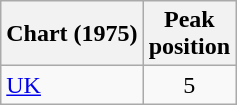<table class="wikitable">
<tr>
<th>Chart (1975)</th>
<th>Peak<br>position</th>
</tr>
<tr>
<td><a href='#'>UK</a></td>
<td style="text-align:center;">5</td>
</tr>
</table>
